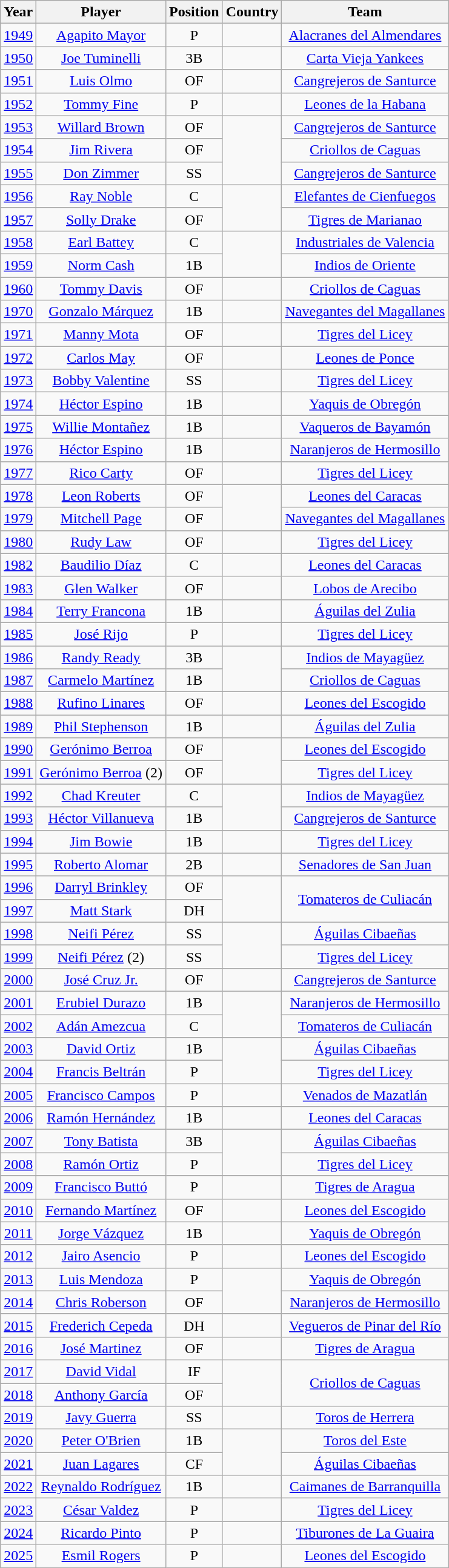<table class="wikitable">
<tr>
<th>Year</th>
<th>Player</th>
<th>Position</th>
<th>Country</th>
<th>Team</th>
</tr>
<tr align=center>
<td><a href='#'>1949</a></td>
<td> <a href='#'>Agapito Mayor</a></td>
<td>P</td>
<td></td>
<td><a href='#'>Alacranes del Almendares</a></td>
</tr>
<tr align=center>
<td><a href='#'>1950</a></td>
<td> <a href='#'>Joe Tuminelli</a></td>
<td>3B</td>
<td></td>
<td><a href='#'>Carta Vieja Yankees</a></td>
</tr>
<tr align=center>
<td><a href='#'>1951</a></td>
<td> <a href='#'>Luis Olmo</a></td>
<td>OF</td>
<td></td>
<td><a href='#'>Cangrejeros de Santurce</a></td>
</tr>
<tr align=center>
<td><a href='#'>1952</a></td>
<td> <a href='#'>Tommy Fine</a></td>
<td>P</td>
<td></td>
<td><a href='#'>Leones de la Habana</a></td>
</tr>
<tr align=center>
<td><a href='#'>1953</a></td>
<td> <a href='#'>Willard Brown</a></td>
<td>OF</td>
<td rowspan="3"></td>
<td><a href='#'>Cangrejeros de Santurce</a></td>
</tr>
<tr align=center>
<td><a href='#'>1954</a></td>
<td> <a href='#'>Jim Rivera</a></td>
<td>OF</td>
<td><a href='#'>Criollos de Caguas</a></td>
</tr>
<tr align=center>
<td><a href='#'>1955</a></td>
<td> <a href='#'>Don Zimmer</a></td>
<td>SS</td>
<td><a href='#'>Cangrejeros de Santurce</a></td>
</tr>
<tr align=center>
<td><a href='#'>1956</a></td>
<td> <a href='#'>Ray Noble</a></td>
<td>C</td>
<td rowspan="2"></td>
<td><a href='#'>Elefantes de Cienfuegos</a></td>
</tr>
<tr align=center>
<td><a href='#'>1957</a></td>
<td> <a href='#'>Solly Drake</a></td>
<td>OF</td>
<td><a href='#'>Tigres de Marianao</a></td>
</tr>
<tr align=center>
<td><a href='#'>1958</a></td>
<td> <a href='#'>Earl Battey</a></td>
<td>C</td>
<td rowspan="2"></td>
<td><a href='#'>Industriales de Valencia</a></td>
</tr>
<tr align=center>
<td><a href='#'>1959</a></td>
<td> <a href='#'>Norm Cash</a></td>
<td>1B</td>
<td><a href='#'>Indios de Oriente</a></td>
</tr>
<tr align=center>
<td><a href='#'>1960</a></td>
<td> <a href='#'>Tommy Davis</a></td>
<td>OF</td>
<td></td>
<td><a href='#'>Criollos de Caguas</a></td>
</tr>
<tr align=center>
<td><a href='#'>1970</a></td>
<td> <a href='#'>Gonzalo Márquez</a></td>
<td>1B</td>
<td></td>
<td><a href='#'>Navegantes del Magallanes</a></td>
</tr>
<tr align=center>
<td><a href='#'>1971</a></td>
<td> <a href='#'>Manny Mota</a></td>
<td>OF</td>
<td></td>
<td><a href='#'>Tigres del Licey</a></td>
</tr>
<tr align=center>
<td><a href='#'>1972</a></td>
<td> <a href='#'>Carlos May</a></td>
<td>OF</td>
<td></td>
<td><a href='#'>Leones de Ponce</a></td>
</tr>
<tr align=center>
<td><a href='#'>1973</a></td>
<td> <a href='#'>Bobby Valentine</a></td>
<td>SS</td>
<td></td>
<td><a href='#'>Tigres del Licey</a></td>
</tr>
<tr align=center>
<td><a href='#'>1974</a></td>
<td> <a href='#'>Héctor Espino</a></td>
<td>1B</td>
<td></td>
<td><a href='#'>Yaquis de Obregón</a></td>
</tr>
<tr align=center>
<td><a href='#'>1975</a></td>
<td> <a href='#'>Willie Montañez</a></td>
<td>1B</td>
<td></td>
<td><a href='#'>Vaqueros de Bayamón</a></td>
</tr>
<tr align=center>
<td><a href='#'>1976</a></td>
<td> <a href='#'>Héctor Espino</a></td>
<td>1B</td>
<td></td>
<td><a href='#'>Naranjeros de Hermosillo</a></td>
</tr>
<tr align=center>
<td><a href='#'>1977</a></td>
<td> <a href='#'>Rico Carty</a></td>
<td>OF</td>
<td></td>
<td><a href='#'>Tigres del Licey</a></td>
</tr>
<tr align=center>
<td><a href='#'>1978</a></td>
<td> <a href='#'>Leon Roberts</a></td>
<td>OF</td>
<td rowspan="2"></td>
<td><a href='#'>Leones del Caracas</a></td>
</tr>
<tr align=center>
<td><a href='#'>1979</a></td>
<td> <a href='#'>Mitchell Page</a></td>
<td>OF</td>
<td><a href='#'>Navegantes del Magallanes</a></td>
</tr>
<tr align=center>
<td><a href='#'>1980</a></td>
<td> <a href='#'>Rudy Law</a></td>
<td>OF</td>
<td></td>
<td><a href='#'>Tigres del Licey</a></td>
</tr>
<tr align=center>
<td><a href='#'>1982</a></td>
<td> <a href='#'>Baudilio Díaz</a></td>
<td>C</td>
<td></td>
<td><a href='#'>Leones del Caracas</a></td>
</tr>
<tr align=center>
<td><a href='#'>1983</a></td>
<td> <a href='#'>Glen Walker</a></td>
<td>OF</td>
<td></td>
<td><a href='#'>Lobos de Arecibo</a></td>
</tr>
<tr align=center>
<td><a href='#'>1984</a></td>
<td> <a href='#'>Terry Francona</a></td>
<td>1B</td>
<td></td>
<td><a href='#'>Águilas del Zulia</a></td>
</tr>
<tr align=center>
<td><a href='#'>1985</a></td>
<td> <a href='#'>José Rijo</a></td>
<td>P</td>
<td></td>
<td><a href='#'>Tigres del Licey</a></td>
</tr>
<tr align=center>
<td><a href='#'>1986</a></td>
<td> <a href='#'>Randy Ready</a></td>
<td>3B</td>
<td rowspan="2"></td>
<td><a href='#'>Indios de Mayagüez</a></td>
</tr>
<tr align=center>
<td><a href='#'>1987</a></td>
<td> <a href='#'>Carmelo Martínez</a></td>
<td>1B</td>
<td><a href='#'>Criollos de Caguas</a></td>
</tr>
<tr align=center>
<td><a href='#'>1988</a></td>
<td> <a href='#'>Rufino Linares</a></td>
<td>OF</td>
<td></td>
<td><a href='#'>Leones del Escogido</a></td>
</tr>
<tr align=center>
<td><a href='#'>1989</a></td>
<td> <a href='#'>Phil Stephenson</a></td>
<td>1B</td>
<td></td>
<td><a href='#'>Águilas del Zulia</a></td>
</tr>
<tr align=center>
<td><a href='#'>1990</a></td>
<td> <a href='#'>Gerónimo Berroa</a></td>
<td>OF</td>
<td rowspan="2"></td>
<td><a href='#'>Leones del Escogido</a></td>
</tr>
<tr align=center>
<td><a href='#'>1991</a></td>
<td> <a href='#'>Gerónimo Berroa</a> (2)</td>
<td>OF</td>
<td><a href='#'>Tigres del Licey</a></td>
</tr>
<tr align=center>
<td><a href='#'>1992</a></td>
<td> <a href='#'>Chad Kreuter</a></td>
<td>C</td>
<td rowspan="2"></td>
<td><a href='#'>Indios de Mayagüez</a></td>
</tr>
<tr align=center>
<td><a href='#'>1993</a></td>
<td> <a href='#'>Héctor Villanueva</a></td>
<td>1B</td>
<td><a href='#'>Cangrejeros de Santurce</a></td>
</tr>
<tr align=center>
<td><a href='#'>1994</a></td>
<td> <a href='#'>Jim Bowie</a></td>
<td>1B</td>
<td></td>
<td><a href='#'>Tigres del Licey</a></td>
</tr>
<tr align=center>
<td><a href='#'>1995</a></td>
<td> <a href='#'>Roberto Alomar</a></td>
<td>2B</td>
<td></td>
<td><a href='#'>Senadores de San Juan</a></td>
</tr>
<tr align=center>
<td><a href='#'>1996</a></td>
<td> <a href='#'>Darryl Brinkley</a></td>
<td>OF</td>
<td rowspan="2"></td>
<td rowspan="2"><a href='#'>Tomateros de Culiacán</a></td>
</tr>
<tr align=center>
<td><a href='#'>1997</a></td>
<td> <a href='#'>Matt Stark</a></td>
<td>DH</td>
</tr>
<tr align=center>
<td><a href='#'>1998</a></td>
<td> <a href='#'>Neifi Pérez</a></td>
<td>SS</td>
<td rowspan="2"></td>
<td><a href='#'>Águilas Cibaeñas</a></td>
</tr>
<tr align=center>
<td><a href='#'>1999</a></td>
<td> <a href='#'>Neifi Pérez</a> (2)</td>
<td>SS</td>
<td><a href='#'>Tigres del Licey</a></td>
</tr>
<tr align=center>
<td><a href='#'>2000</a></td>
<td> <a href='#'>José Cruz Jr.</a></td>
<td>OF</td>
<td></td>
<td><a href='#'>Cangrejeros de Santurce</a></td>
</tr>
<tr align=center>
<td><a href='#'>2001</a></td>
<td> <a href='#'>Erubiel Durazo</a></td>
<td>1B</td>
<td rowspan="2"></td>
<td><a href='#'>Naranjeros de Hermosillo</a></td>
</tr>
<tr align=center>
<td><a href='#'>2002</a></td>
<td> <a href='#'>Adán Amezcua</a></td>
<td>C</td>
<td><a href='#'>Tomateros de Culiacán</a></td>
</tr>
<tr align=center>
<td><a href='#'>2003</a></td>
<td> <a href='#'>David Ortiz</a></td>
<td>1B</td>
<td rowspan="2"></td>
<td><a href='#'>Águilas Cibaeñas</a></td>
</tr>
<tr align=center>
<td><a href='#'>2004</a></td>
<td> <a href='#'>Francis Beltrán</a></td>
<td>P</td>
<td><a href='#'>Tigres del Licey</a></td>
</tr>
<tr align=center>
<td><a href='#'>2005</a></td>
<td> <a href='#'>Francisco Campos</a></td>
<td>P</td>
<td></td>
<td><a href='#'>Venados de Mazatlán</a></td>
</tr>
<tr align=center>
<td><a href='#'>2006</a></td>
<td> <a href='#'>Ramón Hernández</a></td>
<td>1B</td>
<td></td>
<td><a href='#'>Leones del Caracas</a></td>
</tr>
<tr align=center>
<td><a href='#'>2007</a></td>
<td> <a href='#'>Tony Batista</a></td>
<td>3B</td>
<td rowspan="2"></td>
<td><a href='#'>Águilas Cibaeñas</a></td>
</tr>
<tr align=center>
<td><a href='#'>2008</a></td>
<td> <a href='#'>Ramón Ortiz</a></td>
<td>P</td>
<td><a href='#'>Tigres del Licey</a></td>
</tr>
<tr align=center>
<td><a href='#'>2009</a></td>
<td> <a href='#'>Francisco Buttó</a></td>
<td>P</td>
<td></td>
<td><a href='#'>Tigres de Aragua</a></td>
</tr>
<tr align=center>
<td><a href='#'>2010</a></td>
<td> <a href='#'>Fernando Martínez</a></td>
<td>OF</td>
<td></td>
<td><a href='#'>Leones del Escogido</a></td>
</tr>
<tr align=center>
<td><a href='#'>2011</a></td>
<td> <a href='#'>Jorge Vázquez</a></td>
<td>1B</td>
<td></td>
<td><a href='#'>Yaquis de Obregón</a></td>
</tr>
<tr align=center>
<td><a href='#'>2012</a></td>
<td> <a href='#'>Jairo Asencio</a></td>
<td>P</td>
<td></td>
<td><a href='#'>Leones del Escogido</a></td>
</tr>
<tr align=center>
<td><a href='#'>2013</a></td>
<td> <a href='#'>Luis Mendoza</a></td>
<td>P</td>
<td rowspan="2"></td>
<td><a href='#'>Yaquis de Obregón</a></td>
</tr>
<tr align=center>
<td><a href='#'>2014</a></td>
<td> <a href='#'>Chris Roberson</a></td>
<td>OF</td>
<td><a href='#'>Naranjeros de Hermosillo</a></td>
</tr>
<tr align=center>
<td><a href='#'>2015</a></td>
<td> <a href='#'>Frederich Cepeda</a></td>
<td>DH</td>
<td></td>
<td><a href='#'>Vegueros de Pinar del Río</a></td>
</tr>
<tr align=center>
<td><a href='#'>2016</a></td>
<td> <a href='#'>José Martinez</a></td>
<td>OF</td>
<td></td>
<td><a href='#'>Tigres de Aragua</a></td>
</tr>
<tr align=center>
<td><a href='#'>2017</a></td>
<td> <a href='#'>David Vidal</a></td>
<td>IF</td>
<td rowspan="2"></td>
<td rowspan="2"><a href='#'>Criollos de Caguas</a></td>
</tr>
<tr align=center>
<td><a href='#'>2018</a></td>
<td> <a href='#'>Anthony García</a></td>
<td>OF</td>
</tr>
<tr align=center>
<td><a href='#'>2019</a></td>
<td> <a href='#'>Javy Guerra</a></td>
<td>SS</td>
<td></td>
<td><a href='#'>Toros de Herrera</a></td>
</tr>
<tr align=center>
<td><a href='#'>2020</a></td>
<td> <a href='#'>Peter O'Brien</a></td>
<td>1B</td>
<td rowspan="2"></td>
<td><a href='#'>Toros del Este</a></td>
</tr>
<tr align=center>
<td><a href='#'>2021</a></td>
<td> <a href='#'>Juan Lagares</a></td>
<td>CF</td>
<td><a href='#'>Águilas Cibaeñas</a></td>
</tr>
<tr align=center>
<td><a href='#'>2022</a></td>
<td> <a href='#'>Reynaldo Rodríguez</a></td>
<td>1B</td>
<td></td>
<td><a href='#'>Caimanes de Barranquilla</a></td>
</tr>
<tr align=center>
<td><a href='#'>2023</a></td>
<td> <a href='#'>César Valdez</a></td>
<td>P</td>
<td></td>
<td><a href='#'>Tigres del Licey</a></td>
</tr>
<tr align=center>
<td><a href='#'>2024</a></td>
<td> <a href='#'>Ricardo Pinto</a></td>
<td>P</td>
<td></td>
<td><a href='#'>Tiburones de La Guaira</a></td>
</tr>
<tr align=center>
<td><a href='#'>2025</a></td>
<td> <a href='#'>Esmil Rogers</a></td>
<td>P</td>
<td></td>
<td><a href='#'>Leones del Escogido</a></td>
</tr>
</table>
